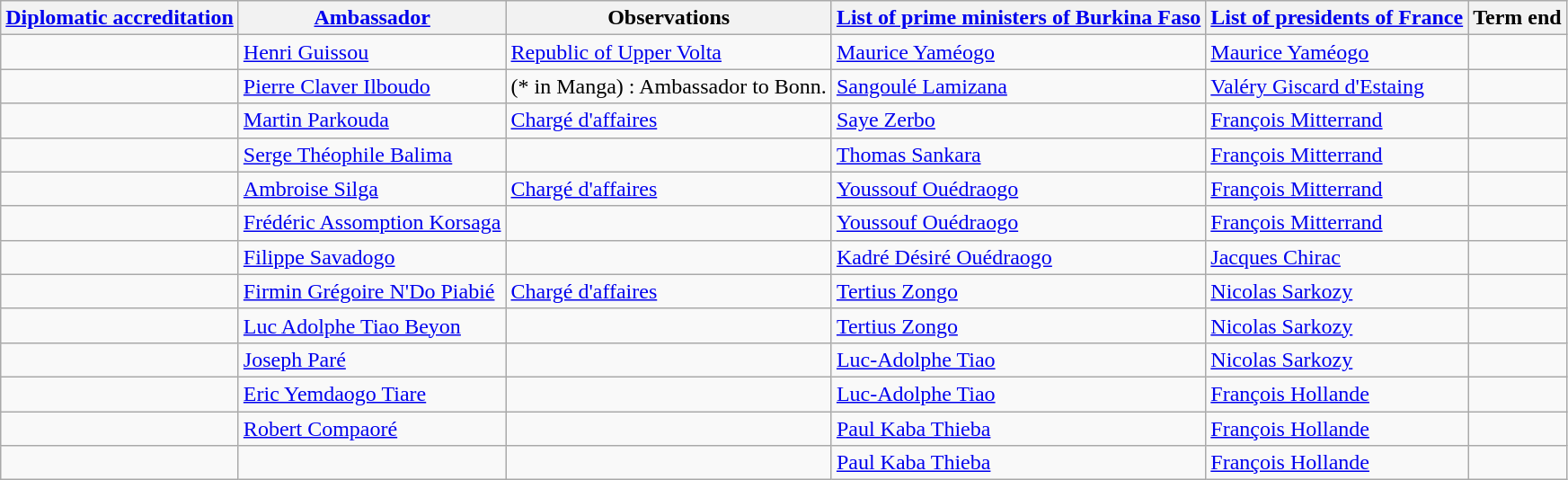<table class="wikitable sortable">
<tr>
<th><a href='#'>Diplomatic accreditation</a></th>
<th><a href='#'>Ambassador</a></th>
<th>Observations</th>
<th><a href='#'>List of prime ministers of Burkina Faso</a></th>
<th><a href='#'>List of presidents of France</a></th>
<th>Term end</th>
</tr>
<tr>
<td></td>
<td><a href='#'>Henri Guissou</a></td>
<td><a href='#'>Republic of Upper Volta</a></td>
<td><a href='#'>Maurice Yaméogo</a></td>
<td><a href='#'>Maurice Yaméogo</a></td>
<td></td>
</tr>
<tr>
<td></td>
<td><a href='#'>Pierre Claver Ilboudo</a></td>
<td>(* in Manga) : Ambassador to Bonn.</td>
<td><a href='#'>Sangoulé Lamizana</a></td>
<td><a href='#'>Valéry Giscard d'Estaing</a></td>
<td></td>
</tr>
<tr>
<td></td>
<td><a href='#'>Martin Parkouda</a></td>
<td><a href='#'>Chargé d'affaires</a></td>
<td><a href='#'>Saye Zerbo</a></td>
<td><a href='#'>François Mitterrand</a></td>
<td></td>
</tr>
<tr>
<td></td>
<td><a href='#'>Serge Théophile Balima</a></td>
<td></td>
<td><a href='#'>Thomas Sankara</a></td>
<td><a href='#'>François Mitterrand</a></td>
<td></td>
</tr>
<tr>
<td></td>
<td><a href='#'>Ambroise Silga</a></td>
<td><a href='#'>Chargé d'affaires</a></td>
<td><a href='#'>Youssouf Ouédraogo</a></td>
<td><a href='#'>François Mitterrand</a></td>
<td></td>
</tr>
<tr>
<td></td>
<td><a href='#'>Frédéric Assomption Korsaga</a></td>
<td></td>
<td><a href='#'>Youssouf Ouédraogo</a></td>
<td><a href='#'>François Mitterrand</a></td>
<td></td>
</tr>
<tr>
<td></td>
<td><a href='#'>Filippe Savadogo</a></td>
<td></td>
<td><a href='#'>Kadré Désiré Ouédraogo</a></td>
<td><a href='#'>Jacques Chirac</a></td>
<td></td>
</tr>
<tr>
<td></td>
<td><a href='#'>Firmin Grégoire N'Do Piabié</a></td>
<td><a href='#'>Chargé d'affaires</a></td>
<td><a href='#'>Tertius Zongo</a></td>
<td><a href='#'>Nicolas Sarkozy</a></td>
<td></td>
</tr>
<tr>
<td></td>
<td><a href='#'>Luc Adolphe Tiao Beyon</a></td>
<td></td>
<td><a href='#'>Tertius Zongo</a></td>
<td><a href='#'>Nicolas Sarkozy</a></td>
<td></td>
</tr>
<tr>
<td></td>
<td><a href='#'>Joseph Paré</a></td>
<td></td>
<td><a href='#'>Luc-Adolphe Tiao</a></td>
<td><a href='#'>Nicolas Sarkozy</a></td>
<td></td>
</tr>
<tr>
<td></td>
<td><a href='#'>Eric Yemdaogo Tiare</a></td>
<td></td>
<td><a href='#'>Luc-Adolphe Tiao</a></td>
<td><a href='#'>François Hollande</a></td>
<td></td>
</tr>
<tr>
<td></td>
<td><a href='#'>Robert Compaoré</a></td>
<td></td>
<td><a href='#'>Paul Kaba Thieba</a></td>
<td><a href='#'>François Hollande</a></td>
<td></td>
</tr>
<tr>
<td></td>
<td></td>
<td></td>
<td><a href='#'>Paul Kaba Thieba</a></td>
<td><a href='#'>François Hollande</a></td>
<td></td>
</tr>
</table>
